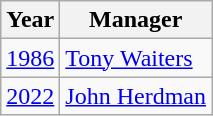<table class="wikitable">
<tr>
<th>Year</th>
<th>Manager</th>
</tr>
<tr>
<td align=center><a href='#'>1986</a></td>
<td> <a href='#'>Tony Waiters</a></td>
</tr>
<tr>
<td align=center><a href='#'>2022</a></td>
<td> <a href='#'>John Herdman</a></td>
</tr>
</table>
